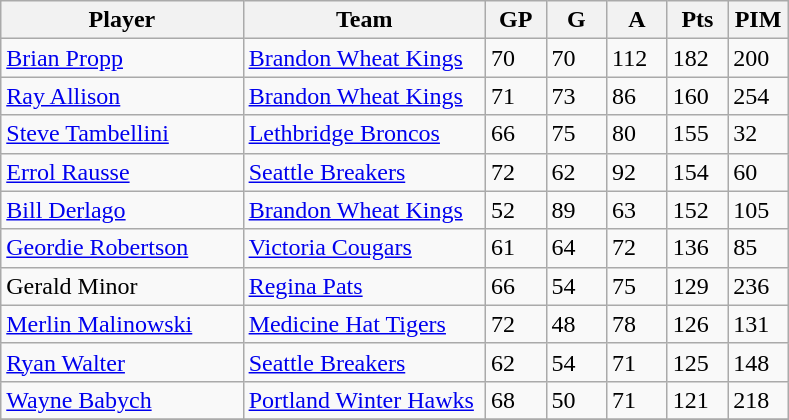<table class="wikitable">
<tr>
<th width="30%">Player</th>
<th width="30%">Team</th>
<th width="7.5%">GP</th>
<th width="7.5%">G</th>
<th width="7.5%">A</th>
<th width="7.5%">Pts</th>
<th width="7.5%">PIM</th>
</tr>
<tr>
<td><a href='#'>Brian Propp</a></td>
<td><a href='#'>Brandon Wheat Kings</a></td>
<td>70</td>
<td>70</td>
<td>112</td>
<td>182</td>
<td>200</td>
</tr>
<tr>
<td><a href='#'>Ray Allison</a></td>
<td><a href='#'>Brandon Wheat Kings</a></td>
<td>71</td>
<td>73</td>
<td>86</td>
<td>160</td>
<td>254</td>
</tr>
<tr>
<td><a href='#'>Steve Tambellini</a></td>
<td><a href='#'>Lethbridge Broncos</a></td>
<td>66</td>
<td>75</td>
<td>80</td>
<td>155</td>
<td>32</td>
</tr>
<tr>
<td><a href='#'>Errol Rausse</a></td>
<td><a href='#'>Seattle Breakers</a></td>
<td>72</td>
<td>62</td>
<td>92</td>
<td>154</td>
<td>60</td>
</tr>
<tr>
<td><a href='#'>Bill Derlago</a></td>
<td><a href='#'>Brandon Wheat Kings</a></td>
<td>52</td>
<td>89</td>
<td>63</td>
<td>152</td>
<td>105</td>
</tr>
<tr>
<td><a href='#'>Geordie Robertson</a></td>
<td><a href='#'>Victoria Cougars</a></td>
<td>61</td>
<td>64</td>
<td>72</td>
<td>136</td>
<td>85</td>
</tr>
<tr>
<td>Gerald Minor</td>
<td><a href='#'>Regina Pats</a></td>
<td>66</td>
<td>54</td>
<td>75</td>
<td>129</td>
<td>236</td>
</tr>
<tr>
<td><a href='#'>Merlin Malinowski</a></td>
<td><a href='#'>Medicine Hat Tigers</a></td>
<td>72</td>
<td>48</td>
<td>78</td>
<td>126</td>
<td>131</td>
</tr>
<tr>
<td><a href='#'>Ryan Walter</a></td>
<td><a href='#'>Seattle Breakers</a></td>
<td>62</td>
<td>54</td>
<td>71</td>
<td>125</td>
<td>148</td>
</tr>
<tr>
<td><a href='#'>Wayne Babych</a></td>
<td><a href='#'>Portland Winter Hawks</a></td>
<td>68</td>
<td>50</td>
<td>71</td>
<td>121</td>
<td>218</td>
</tr>
<tr>
</tr>
</table>
